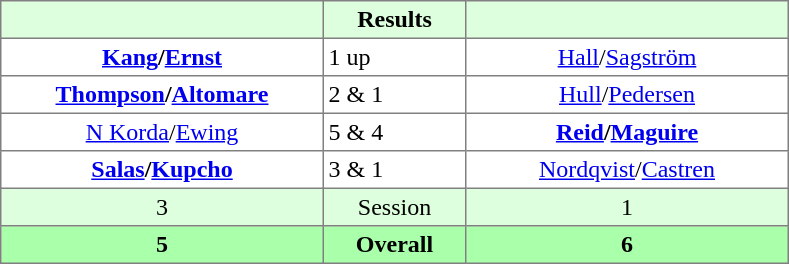<table border="1" cellpadding="3" style="border-collapse:collapse; text-align:center;">
<tr style="background:#dfd;">
<th style="width:13em;"></th>
<th style="width:5.5em;">Results</th>
<th style="width:13em;"></th>
</tr>
<tr>
<td><strong><a href='#'>Kang</a>/<a href='#'>Ernst</a></strong></td>
<td align=left> 1 up</td>
<td><a href='#'>Hall</a>/<a href='#'>Sagström</a></td>
</tr>
<tr>
<td><strong><a href='#'>Thompson</a>/<a href='#'>Altomare</a></strong></td>
<td align=left> 2 & 1</td>
<td><a href='#'>Hull</a>/<a href='#'>Pedersen</a></td>
</tr>
<tr>
<td><a href='#'>N Korda</a>/<a href='#'>Ewing</a></td>
<td align=left> 5 & 4</td>
<td><strong><a href='#'>Reid</a>/<a href='#'>Maguire</a></strong></td>
</tr>
<tr>
<td><strong><a href='#'>Salas</a>/<a href='#'>Kupcho</a></strong></td>
<td align=left> 3 & 1</td>
<td><a href='#'>Nordqvist</a>/<a href='#'>Castren</a></td>
</tr>
<tr style="background:#dfd;">
<td>3</td>
<td>Session</td>
<td>1</td>
</tr>
<tr style="background:#afa;">
<th>5</th>
<th>Overall</th>
<th>6</th>
</tr>
</table>
